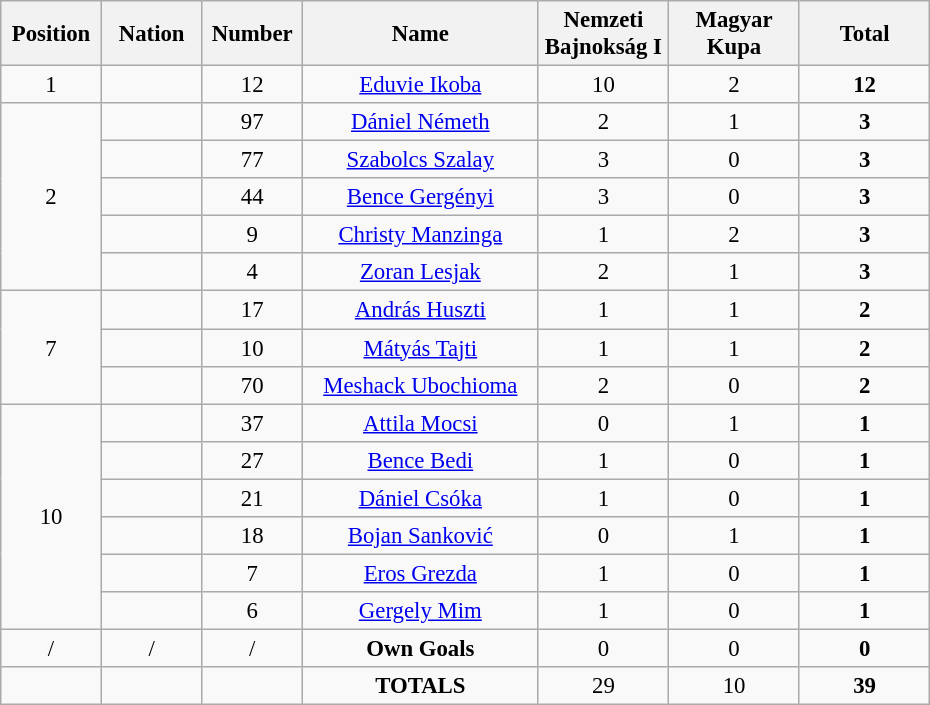<table class="wikitable" style="font-size: 95%; text-align: center;">
<tr>
<th width=60>Position</th>
<th width=60>Nation</th>
<th width=60>Number</th>
<th width=150>Name</th>
<th width=80>Nemzeti Bajnokság I</th>
<th width=80>Magyar Kupa</th>
<th width=80>Total</th>
</tr>
<tr>
<td>1</td>
<td></td>
<td>12</td>
<td><a href='#'>Eduvie Ikoba</a></td>
<td>10</td>
<td>2</td>
<td><strong>12</strong></td>
</tr>
<tr>
<td rowspan="5">2</td>
<td></td>
<td>97</td>
<td><a href='#'>Dániel Németh</a></td>
<td>2</td>
<td>1</td>
<td><strong>3</strong></td>
</tr>
<tr>
<td></td>
<td>77</td>
<td><a href='#'>Szabolcs Szalay</a></td>
<td>3</td>
<td>0</td>
<td><strong>3</strong></td>
</tr>
<tr>
<td></td>
<td>44</td>
<td><a href='#'>Bence Gergényi</a></td>
<td>3</td>
<td>0</td>
<td><strong>3</strong></td>
</tr>
<tr>
<td></td>
<td>9</td>
<td><a href='#'>Christy Manzinga</a></td>
<td>1</td>
<td>2</td>
<td><strong>3</strong></td>
</tr>
<tr>
<td></td>
<td>4</td>
<td><a href='#'>Zoran Lesjak</a></td>
<td>2</td>
<td>1</td>
<td><strong>3</strong></td>
</tr>
<tr>
<td rowspan="3">7</td>
<td></td>
<td>17</td>
<td><a href='#'>András Huszti</a></td>
<td>1</td>
<td>1</td>
<td><strong>2</strong></td>
</tr>
<tr>
<td></td>
<td>10</td>
<td><a href='#'>Mátyás Tajti</a></td>
<td>1</td>
<td>1</td>
<td><strong>2</strong></td>
</tr>
<tr>
<td></td>
<td>70</td>
<td><a href='#'>Meshack Ubochioma</a></td>
<td>2</td>
<td>0</td>
<td><strong>2</strong></td>
</tr>
<tr>
<td rowspan="6">10</td>
<td></td>
<td>37</td>
<td><a href='#'>Attila Mocsi</a></td>
<td>0</td>
<td>1</td>
<td><strong>1</strong></td>
</tr>
<tr>
<td></td>
<td>27</td>
<td><a href='#'>Bence Bedi</a></td>
<td>1</td>
<td>0</td>
<td><strong>1</strong></td>
</tr>
<tr>
<td></td>
<td>21</td>
<td><a href='#'>Dániel Csóka</a></td>
<td>1</td>
<td>0</td>
<td><strong>1</strong></td>
</tr>
<tr>
<td></td>
<td>18</td>
<td><a href='#'>Bojan Sanković</a></td>
<td>0</td>
<td>1</td>
<td><strong>1</strong></td>
</tr>
<tr>
<td></td>
<td>7</td>
<td><a href='#'>Eros Grezda</a></td>
<td>1</td>
<td>0</td>
<td><strong>1</strong></td>
</tr>
<tr>
<td></td>
<td>6</td>
<td><a href='#'>Gergely Mim</a></td>
<td>1</td>
<td>0</td>
<td><strong>1</strong></td>
</tr>
<tr>
<td>/</td>
<td>/</td>
<td>/</td>
<td><strong>Own Goals</strong></td>
<td>0</td>
<td>0</td>
<td><strong>0</strong></td>
</tr>
<tr>
<td></td>
<td></td>
<td></td>
<td><strong>TOTALS</strong></td>
<td>29</td>
<td>10</td>
<td><strong>39</strong></td>
</tr>
</table>
